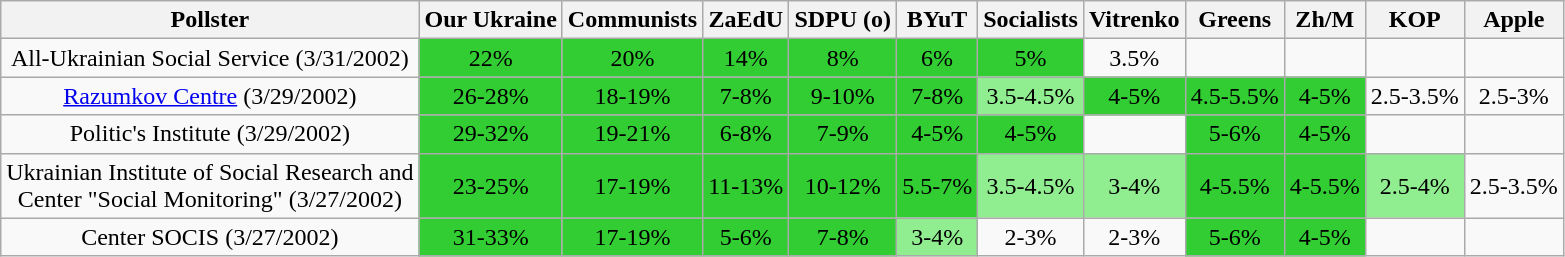<table class=wikitable style=text-align:center>
<tr>
<th>Pollster</th>
<th>Our Ukraine</th>
<th>Communists</th>
<th>ZaEdU</th>
<th>SDPU (o)</th>
<th>BYuT</th>
<th>Socialists</th>
<th>Vitrenko</th>
<th>Greens</th>
<th>Zh/M</th>
<th>KOP</th>
<th>Apple</th>
</tr>
<tr>
<td>All-Ukrainian Social Service (3/31/2002)</td>
<td style="background:limegreen">22%</td>
<td style="background:limegreen">20%</td>
<td style="background:limegreen">14%</td>
<td style="background:limegreen">8%</td>
<td style="background:limegreen">6%</td>
<td style="background:limegreen">5%</td>
<td>3.5%</td>
<td></td>
<td></td>
<td></td>
<td></td>
</tr>
<tr>
<td><a href='#'>Razumkov Centre</a> (3/29/2002)</td>
<td style="background:limegreen">26-28%</td>
<td style="background:limegreen">18-19%</td>
<td style="background:limegreen">7-8%</td>
<td style="background:limegreen">9-10%</td>
<td style="background:limegreen">7-8%</td>
<td style="background:lightgreen">3.5-4.5%</td>
<td style="background:limegreen">4-5%</td>
<td style="background:limegreen">4.5-5.5%</td>
<td style="background:limegreen">4-5%</td>
<td>2.5-3.5%</td>
<td>2.5-3%</td>
</tr>
<tr>
<td>Politic's Institute (3/29/2002)</td>
<td style="background:limegreen">29-32%</td>
<td style="background:limegreen">19-21%</td>
<td style="background:limegreen">6-8%</td>
<td style="background:limegreen">7-9%</td>
<td style="background:limegreen">4-5%</td>
<td style="background:limegreen">4-5%</td>
<td></td>
<td style="background:limegreen">5-6%</td>
<td style="background:limegreen">4-5%</td>
<td></td>
<td></td>
</tr>
<tr>
<td>Ukrainian Institute of Social Research and<br> Center "Social Monitoring" (3/27/2002)</td>
<td style="background:limegreen">23-25%</td>
<td style="background:limegreen">17-19%</td>
<td style="background:limegreen">11-13%</td>
<td style="background:limegreen">10-12%</td>
<td style="background:limegreen">5.5-7%</td>
<td style="background:lightgreen">3.5-4.5%</td>
<td style="background:lightgreen">3-4%</td>
<td style="background:limegreen">4-5.5%</td>
<td style="background:limegreen">4-5.5%</td>
<td style="background:lightgreen">2.5-4%</td>
<td>2.5-3.5%</td>
</tr>
<tr>
<td>Center SOCIS (3/27/2002)</td>
<td style="background:limegreen">31-33%</td>
<td style="background:limegreen">17-19%</td>
<td style="background:limegreen">5-6%</td>
<td style="background:limegreen">7-8%</td>
<td style="background:lightgreen">3-4%</td>
<td>2-3%</td>
<td>2-3%</td>
<td style="background:limegreen">5-6%</td>
<td style="background:limegreen">4-5%</td>
<td></td>
<td></td>
</tr>
</table>
